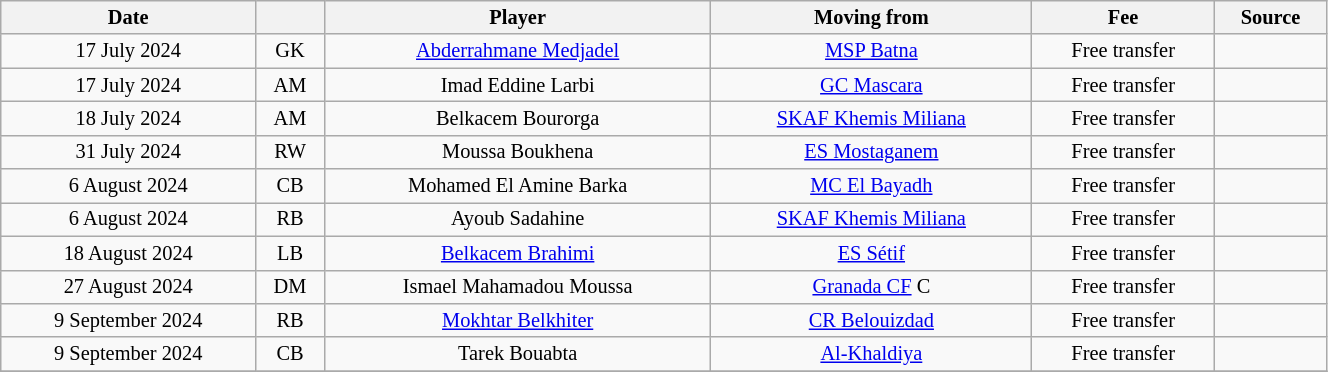<table class="wikitable sortable" style="width:70%; text-align:center; font-size:85%; text-align:centre;">
<tr>
<th>Date</th>
<th></th>
<th>Player</th>
<th>Moving from</th>
<th>Fee</th>
<th>Source</th>
</tr>
<tr>
<td>17 July 2024</td>
<td>GK</td>
<td> <a href='#'>Abderrahmane Medjadel</a></td>
<td><a href='#'>MSP Batna</a></td>
<td>Free transfer</td>
<td></td>
</tr>
<tr>
<td>17 July 2024</td>
<td>AM</td>
<td> Imad Eddine Larbi</td>
<td><a href='#'>GC Mascara</a></td>
<td>Free transfer</td>
<td></td>
</tr>
<tr>
<td>18 July 2024</td>
<td>AM</td>
<td> Belkacem Bourorga</td>
<td><a href='#'>SKAF Khemis Miliana</a></td>
<td>Free transfer</td>
<td></td>
</tr>
<tr>
<td>31 July 2024</td>
<td>RW</td>
<td> Moussa Boukhena</td>
<td><a href='#'>ES Mostaganem</a></td>
<td>Free transfer</td>
<td></td>
</tr>
<tr>
<td>6 August 2024</td>
<td>CB</td>
<td> Mohamed El Amine Barka</td>
<td><a href='#'>MC El Bayadh</a></td>
<td>Free transfer</td>
<td></td>
</tr>
<tr>
<td>6 August 2024</td>
<td>RB</td>
<td> Ayoub Sadahine</td>
<td><a href='#'>SKAF Khemis Miliana</a></td>
<td>Free transfer</td>
<td></td>
</tr>
<tr>
<td>18 August 2024</td>
<td>LB</td>
<td> <a href='#'>Belkacem Brahimi</a></td>
<td><a href='#'>ES Sétif</a></td>
<td>Free transfer</td>
<td></td>
</tr>
<tr>
<td>27 August 2024</td>
<td>DM</td>
<td> Ismael Mahamadou Moussa</td>
<td> <a href='#'>Granada CF</a> C</td>
<td>Free transfer</td>
<td></td>
</tr>
<tr>
<td>9 September 2024</td>
<td>RB</td>
<td> <a href='#'>Mokhtar Belkhiter</a></td>
<td><a href='#'>CR Belouizdad</a></td>
<td>Free transfer</td>
<td></td>
</tr>
<tr>
<td>9 September 2024</td>
<td>CB</td>
<td> Tarek Bouabta</td>
<td> <a href='#'>Al-Khaldiya</a></td>
<td>Free transfer</td>
<td></td>
</tr>
<tr>
</tr>
</table>
